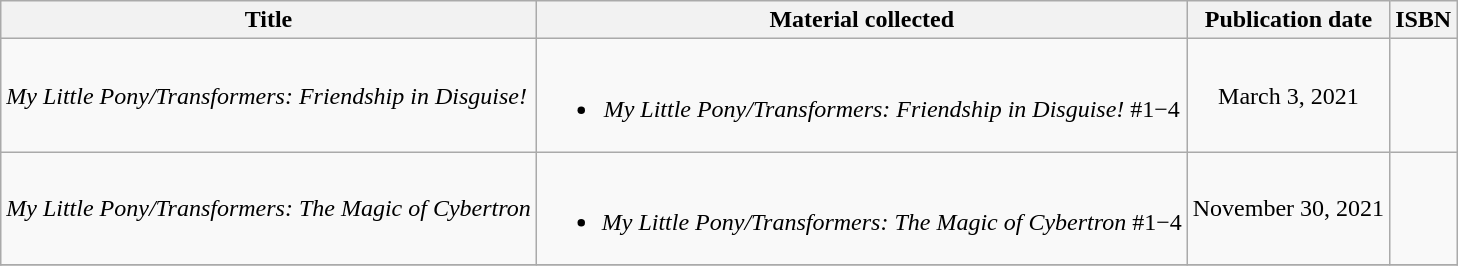<table class="wikitable" style="text-align: center;">
<tr>
<th>Title</th>
<th>Material collected</th>
<th>Publication date</th>
<th>ISBN</th>
</tr>
<tr>
<td align="left"><em>My Little Pony/Transformers: Friendship in Disguise!</em></td>
<td><br><ul><li><em>My Little Pony/Transformers: Friendship in Disguise!</em> #1−4</li></ul></td>
<td>March 3, 2021</td>
<td></td>
</tr>
<tr>
<td align="left"><em>My Little Pony/Transformers: The Magic of Cybertron</em></td>
<td><br><ul><li><em>My Little Pony/Transformers: The Magic of Cybertron</em> #1−4</li></ul></td>
<td>November 30, 2021</td>
<td></td>
</tr>
<tr>
</tr>
</table>
